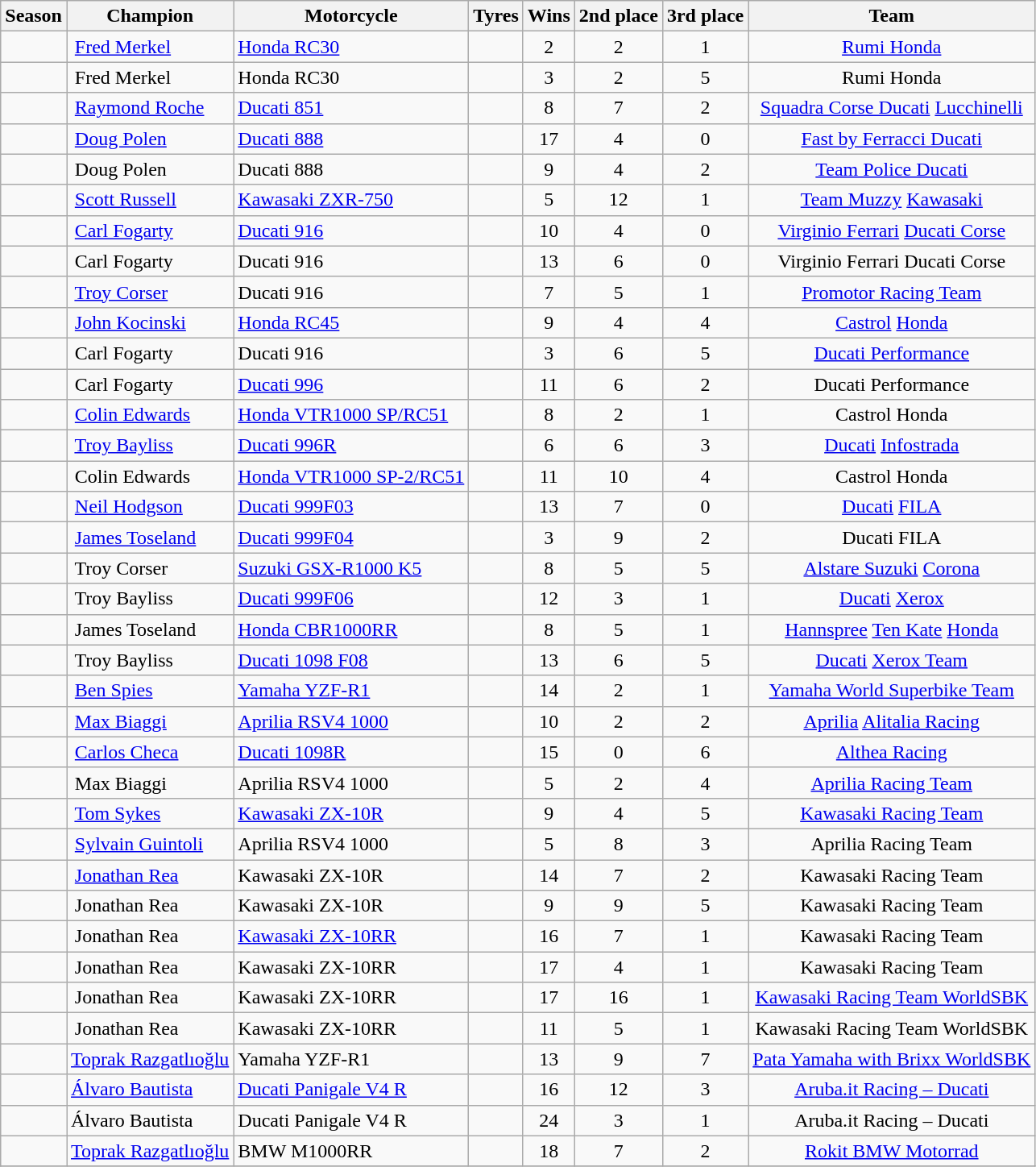<table class="wikitable" style="text-align:center">
<tr>
<th>Season</th>
<th>Champion</th>
<th>Motorcycle</th>
<th>Tyres</th>
<th>Wins</th>
<th>2nd place</th>
<th>3rd place</th>
<th>Team</th>
</tr>
<tr>
<td></td>
<td align="left"> <a href='#'>Fred Merkel</a></td>
<td align="left"><a href='#'>Honda RC30</a></td>
<td></td>
<td>2</td>
<td>2</td>
<td>1</td>
<td><a href='#'>Rumi Honda</a></td>
</tr>
<tr>
<td></td>
<td align="left"> Fred Merkel</td>
<td align="left">Honda RC30</td>
<td></td>
<td>3</td>
<td>2</td>
<td>5</td>
<td>Rumi Honda</td>
</tr>
<tr>
<td></td>
<td align="left"> <a href='#'>Raymond Roche</a></td>
<td align="left"><a href='#'>Ducati 851</a></td>
<td></td>
<td>8</td>
<td>7</td>
<td>2</td>
<td><a href='#'>Squadra Corse Ducati</a> <a href='#'>Lucchinelli</a></td>
</tr>
<tr>
<td></td>
<td align="left"> <a href='#'>Doug Polen</a></td>
<td align="left"><a href='#'>Ducati 888</a></td>
<td></td>
<td>17</td>
<td>4</td>
<td>0</td>
<td><a href='#'>Fast by Ferracci Ducati</a></td>
</tr>
<tr>
<td></td>
<td align="left"> Doug Polen</td>
<td align="left">Ducati 888</td>
<td></td>
<td>9</td>
<td>4</td>
<td>2</td>
<td><a href='#'>Team Police Ducati</a></td>
</tr>
<tr>
<td></td>
<td align="left"> <a href='#'>Scott Russell</a></td>
<td align="left"><a href='#'>Kawasaki ZXR-750</a></td>
<td></td>
<td>5</td>
<td>12</td>
<td>1</td>
<td><a href='#'>Team Muzzy</a> <a href='#'>Kawasaki</a></td>
</tr>
<tr>
<td></td>
<td align="left"> <a href='#'>Carl Fogarty</a></td>
<td align="left"><a href='#'>Ducati 916</a></td>
<td></td>
<td>10</td>
<td>4</td>
<td>0</td>
<td><a href='#'>Virginio Ferrari</a> <a href='#'>Ducati Corse</a></td>
</tr>
<tr>
<td></td>
<td align="left"> Carl Fogarty</td>
<td align="left">Ducati 916</td>
<td></td>
<td>13</td>
<td>6</td>
<td>0</td>
<td>Virginio Ferrari Ducati Corse</td>
</tr>
<tr>
<td></td>
<td align="left"> <a href='#'>Troy Corser</a></td>
<td align="left">Ducati 916</td>
<td></td>
<td>7</td>
<td>5</td>
<td>1</td>
<td><a href='#'>Promotor Racing Team</a></td>
</tr>
<tr>
<td></td>
<td align="left"> <a href='#'>John Kocinski</a></td>
<td align="left"><a href='#'>Honda RC45</a></td>
<td></td>
<td>9</td>
<td>4</td>
<td>4</td>
<td><a href='#'>Castrol</a> <a href='#'>Honda</a></td>
</tr>
<tr>
<td></td>
<td align="left"> Carl Fogarty</td>
<td align="left">Ducati 916</td>
<td></td>
<td>3</td>
<td>6</td>
<td>5</td>
<td><a href='#'>Ducati Performance</a></td>
</tr>
<tr>
<td></td>
<td align="left"> Carl Fogarty</td>
<td align="left"><a href='#'>Ducati 996</a></td>
<td></td>
<td>11</td>
<td>6</td>
<td>2</td>
<td>Ducati Performance</td>
</tr>
<tr>
<td></td>
<td align="left"> <a href='#'>Colin Edwards</a></td>
<td align="left"><a href='#'>Honda VTR1000 SP/RC51</a></td>
<td></td>
<td>8</td>
<td>2</td>
<td>1</td>
<td>Castrol Honda</td>
</tr>
<tr>
<td></td>
<td align="left"> <a href='#'>Troy Bayliss</a></td>
<td align="left"><a href='#'>Ducati 996R</a></td>
<td></td>
<td>6</td>
<td>6</td>
<td>3</td>
<td><a href='#'>Ducati</a> <a href='#'>Infostrada</a></td>
</tr>
<tr>
<td></td>
<td align="left"> Colin Edwards</td>
<td align="left"><a href='#'>Honda VTR1000 SP-2/RC51</a></td>
<td></td>
<td>11</td>
<td>10</td>
<td>4</td>
<td>Castrol Honda</td>
</tr>
<tr>
<td></td>
<td align="left"> <a href='#'>Neil Hodgson</a></td>
<td align="left"><a href='#'>Ducati 999F03</a></td>
<td></td>
<td>13</td>
<td>7</td>
<td>0</td>
<td><a href='#'>Ducati</a> <a href='#'>FILA</a></td>
</tr>
<tr>
<td></td>
<td align="left"> <a href='#'>James Toseland</a></td>
<td align="left"><a href='#'>Ducati 999F04</a></td>
<td></td>
<td>3</td>
<td>9</td>
<td>2</td>
<td>Ducati FILA</td>
</tr>
<tr>
<td></td>
<td align="left"> Troy Corser</td>
<td align="left"><a href='#'>Suzuki GSX-R1000 K5</a></td>
<td></td>
<td>8</td>
<td>5</td>
<td>5</td>
<td><a href='#'>Alstare Suzuki</a> <a href='#'>Corona</a></td>
</tr>
<tr>
<td></td>
<td align="left"> Troy Bayliss</td>
<td align="left"><a href='#'>Ducati 999F06</a></td>
<td></td>
<td>12</td>
<td>3</td>
<td>1</td>
<td><a href='#'>Ducati</a> <a href='#'>Xerox</a></td>
</tr>
<tr>
<td></td>
<td align="left"> James Toseland</td>
<td align="left"><a href='#'>Honda CBR1000RR</a></td>
<td></td>
<td>8</td>
<td>5</td>
<td>1</td>
<td><a href='#'>Hannspree</a> <a href='#'>Ten Kate</a> <a href='#'>Honda</a></td>
</tr>
<tr>
<td></td>
<td align="left"> Troy Bayliss</td>
<td align="left"><a href='#'>Ducati 1098 F08</a></td>
<td></td>
<td>13</td>
<td>6</td>
<td>5</td>
<td><a href='#'>Ducati</a> <a href='#'>Xerox Team</a></td>
</tr>
<tr>
<td></td>
<td align="left"> <a href='#'>Ben Spies</a></td>
<td align="left"><a href='#'>Yamaha YZF-R1</a></td>
<td></td>
<td>14</td>
<td>2</td>
<td>1</td>
<td><a href='#'>Yamaha World Superbike Team</a></td>
</tr>
<tr>
<td></td>
<td align="left"> <a href='#'>Max Biaggi</a></td>
<td align="left"><a href='#'>Aprilia RSV4 1000</a></td>
<td></td>
<td>10</td>
<td>2</td>
<td>2</td>
<td><a href='#'>Aprilia</a> <a href='#'>Alitalia Racing</a></td>
</tr>
<tr>
<td></td>
<td align="left"> <a href='#'>Carlos Checa</a></td>
<td align="left"><a href='#'>Ducati 1098R</a></td>
<td></td>
<td>15</td>
<td>0</td>
<td>6</td>
<td><a href='#'>Althea Racing</a></td>
</tr>
<tr>
<td></td>
<td align="left"> Max Biaggi</td>
<td align="left">Aprilia RSV4 1000</td>
<td></td>
<td>5</td>
<td>2</td>
<td>4</td>
<td><a href='#'>Aprilia Racing Team</a></td>
</tr>
<tr>
<td></td>
<td align="left"> <a href='#'>Tom Sykes</a></td>
<td align="left"><a href='#'>Kawasaki ZX-10R</a></td>
<td></td>
<td>9</td>
<td>4</td>
<td>5</td>
<td><a href='#'>Kawasaki Racing Team</a></td>
</tr>
<tr>
<td></td>
<td align="left"> <a href='#'>Sylvain Guintoli</a></td>
<td align="left">Aprilia RSV4 1000</td>
<td></td>
<td>5</td>
<td>8</td>
<td>3</td>
<td>Aprilia Racing Team</td>
</tr>
<tr>
<td></td>
<td align="left"> <a href='#'>Jonathan Rea</a></td>
<td align="left">Kawasaki ZX-10R</td>
<td></td>
<td>14</td>
<td>7</td>
<td>2</td>
<td>Kawasaki Racing Team</td>
</tr>
<tr>
<td></td>
<td align="left"> Jonathan Rea</td>
<td align="left">Kawasaki ZX-10R</td>
<td></td>
<td>9</td>
<td>9</td>
<td>5</td>
<td>Kawasaki Racing Team</td>
</tr>
<tr>
<td></td>
<td align="left"> Jonathan Rea</td>
<td align="left"><a href='#'>Kawasaki ZX-10RR</a></td>
<td></td>
<td>16</td>
<td>7</td>
<td>1</td>
<td>Kawasaki Racing Team</td>
</tr>
<tr>
<td></td>
<td align="left"> Jonathan Rea</td>
<td align="left">Kawasaki ZX-10RR</td>
<td></td>
<td>17</td>
<td>4</td>
<td>1</td>
<td>Kawasaki Racing Team</td>
</tr>
<tr>
<td></td>
<td align="left"> Jonathan Rea</td>
<td align="left">Kawasaki ZX-10RR</td>
<td></td>
<td>17</td>
<td>16</td>
<td>1</td>
<td><a href='#'>Kawasaki Racing Team WorldSBK</a></td>
</tr>
<tr>
<td></td>
<td align="left"> Jonathan Rea</td>
<td align="left">Kawasaki ZX-10RR</td>
<td></td>
<td>11</td>
<td>5</td>
<td>1</td>
<td>Kawasaki Racing Team WorldSBK</td>
</tr>
<tr>
<td></td>
<td align="left"> <a href='#'>Toprak Razgatlıoğlu</a></td>
<td align="left">Yamaha YZF-R1</td>
<td></td>
<td>13</td>
<td>9</td>
<td>7</td>
<td><a href='#'>Pata Yamaha with Brixx WorldSBK</a></td>
</tr>
<tr>
<td></td>
<td align="left"> <a href='#'>Álvaro Bautista</a></td>
<td align="left"><a href='#'>Ducati Panigale V4 R</a></td>
<td></td>
<td>16</td>
<td>12</td>
<td>3</td>
<td><a href='#'>Aruba.it Racing – Ducati</a></td>
</tr>
<tr>
<td></td>
<td align="left"> Álvaro Bautista</td>
<td align="left">Ducati Panigale V4 R</td>
<td></td>
<td>24</td>
<td>3</td>
<td>1</td>
<td>Aruba.it Racing – Ducati</td>
</tr>
<tr>
<td></td>
<td align="left"> <a href='#'>Toprak Razgatlıoğlu</a></td>
<td align="left">BMW M1000RR</td>
<td></td>
<td>18</td>
<td>7</td>
<td>2</td>
<td><a href='#'>Rokit BMW Motorrad</a></td>
</tr>
<tr>
</tr>
</table>
